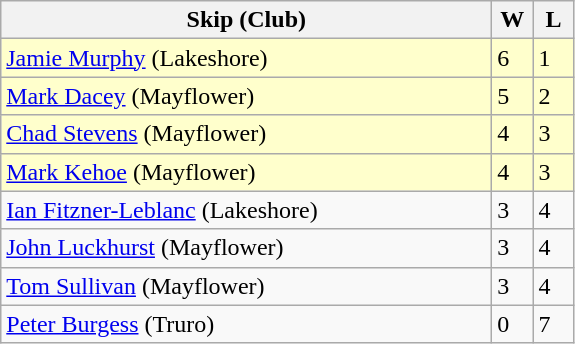<table class="wikitable">
<tr>
<th width=320px>Skip (Club)</th>
<th width=20px>W</th>
<th width=20px>L</th>
</tr>
<tr bgcolor=#ffffcc>
<td><a href='#'>Jamie Murphy</a> (Lakeshore)</td>
<td>6</td>
<td>1</td>
</tr>
<tr bgcolor=#ffffcc>
<td><a href='#'>Mark Dacey</a> (Mayflower)</td>
<td>5</td>
<td>2</td>
</tr>
<tr bgcolor=#ffffcc>
<td><a href='#'>Chad Stevens</a> (Mayflower)</td>
<td>4</td>
<td>3</td>
</tr>
<tr bgcolor=#ffffcc>
<td><a href='#'>Mark Kehoe</a> (Mayflower)</td>
<td>4</td>
<td>3</td>
</tr>
<tr>
<td><a href='#'>Ian Fitzner-Leblanc</a> (Lakeshore)</td>
<td>3</td>
<td>4</td>
</tr>
<tr>
<td><a href='#'>John Luckhurst</a> (Mayflower)</td>
<td>3</td>
<td>4</td>
</tr>
<tr>
<td><a href='#'>Tom Sullivan</a> (Mayflower)</td>
<td>3</td>
<td>4</td>
</tr>
<tr>
<td><a href='#'>Peter Burgess</a> (Truro)</td>
<td>0</td>
<td>7</td>
</tr>
</table>
